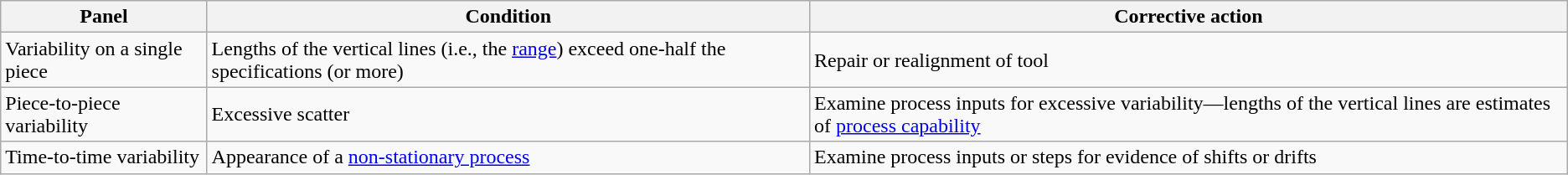<table class="wikitable">
<tr>
<th>Panel</th>
<th>Condition</th>
<th>Corrective action</th>
</tr>
<tr>
<td>Variability on a single piece</td>
<td>Lengths of the vertical lines (i.e., the <a href='#'>range</a>) exceed one-half the specifications (or more)</td>
<td>Repair or realignment of tool</td>
</tr>
<tr>
<td>Piece-to-piece variability</td>
<td>Excessive scatter</td>
<td>Examine process inputs for excessive variability—lengths of the vertical lines are estimates of <a href='#'>process capability</a></td>
</tr>
<tr>
<td>Time-to-time variability</td>
<td>Appearance of a <a href='#'>non-stationary process</a></td>
<td>Examine process inputs or steps for evidence of shifts or drifts</td>
</tr>
</table>
